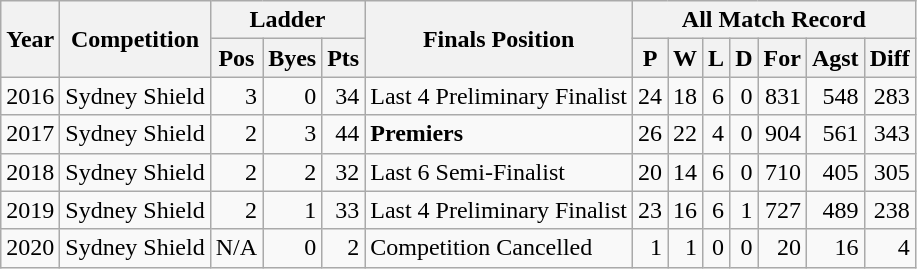<table class="wikitable" width="auto" style="text-align: right">
<tr>
<th rowspan=2>Year</th>
<th rowspan=2>Competition</th>
<th colspan=3>Ladder</th>
<th rowspan=2>Finals Position</th>
<th colspan=7>All Match Record</th>
</tr>
<tr>
<th>Pos</th>
<th>Byes</th>
<th>Pts</th>
<th>P</th>
<th>W</th>
<th>L</th>
<th>D</th>
<th>For</th>
<th>Agst</th>
<th>Diff</th>
</tr>
<tr>
<td>2016</td>
<td align=center>Sydney Shield</td>
<td>3</td>
<td>0</td>
<td>34</td>
<td align=left>Last 4 Preliminary Finalist</td>
<td>24</td>
<td>18</td>
<td>6</td>
<td>0</td>
<td>831</td>
<td>548</td>
<td>283</td>
</tr>
<tr>
<td>2017</td>
<td align=center>Sydney Shield</td>
<td>2</td>
<td>3</td>
<td>44</td>
<td align=left><strong>Premiers</strong></td>
<td>26</td>
<td>22</td>
<td>4</td>
<td>0</td>
<td>904</td>
<td>561</td>
<td>343</td>
</tr>
<tr>
<td>2018</td>
<td align=center>Sydney Shield</td>
<td>2</td>
<td>2</td>
<td>32</td>
<td align=left>Last 6 Semi-Finalist</td>
<td>20</td>
<td>14</td>
<td>6</td>
<td>0</td>
<td>710</td>
<td>405</td>
<td>305</td>
</tr>
<tr>
<td>2019</td>
<td align=center>Sydney Shield</td>
<td>2</td>
<td>1</td>
<td>33</td>
<td align=left>Last 4 Preliminary Finalist</td>
<td>23</td>
<td>16</td>
<td>6</td>
<td>1</td>
<td>727</td>
<td>489</td>
<td>238</td>
</tr>
<tr>
<td>2020</td>
<td align=center>Sydney Shield</td>
<td>N/A</td>
<td>0</td>
<td>2</td>
<td align=left>Competition Cancelled</td>
<td>1</td>
<td>1</td>
<td>0</td>
<td>0</td>
<td>20</td>
<td>16</td>
<td>4</td>
</tr>
</table>
